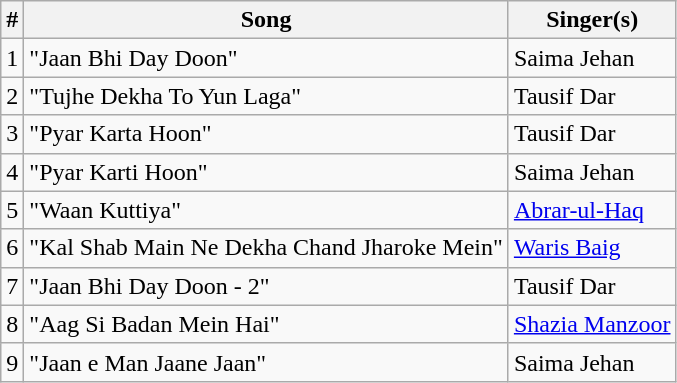<table class="wikitable sortable">
<tr>
<th>#</th>
<th>Song</th>
<th>Singer(s)</th>
</tr>
<tr>
<td>1</td>
<td>"Jaan Bhi Day Doon"</td>
<td>Saima Jehan</td>
</tr>
<tr>
<td>2</td>
<td>"Tujhe Dekha To Yun Laga"</td>
<td>Tausif Dar</td>
</tr>
<tr>
<td>3</td>
<td>"Pyar Karta Hoon"</td>
<td>Tausif Dar</td>
</tr>
<tr>
<td>4</td>
<td>"Pyar Karti Hoon"</td>
<td>Saima Jehan</td>
</tr>
<tr>
<td>5</td>
<td>"Waan Kuttiya"</td>
<td><a href='#'>Abrar-ul-Haq</a></td>
</tr>
<tr>
<td>6</td>
<td>"Kal Shab Main Ne Dekha Chand Jharoke Mein"</td>
<td><a href='#'>Waris Baig</a></td>
</tr>
<tr>
<td>7</td>
<td>"Jaan Bhi Day Doon - 2"</td>
<td>Tausif Dar</td>
</tr>
<tr>
<td>8</td>
<td>"Aag Si Badan Mein Hai"</td>
<td><a href='#'>Shazia Manzoor</a></td>
</tr>
<tr>
<td>9</td>
<td>"Jaan e Man Jaane Jaan"</td>
<td>Saima Jehan</td>
</tr>
</table>
